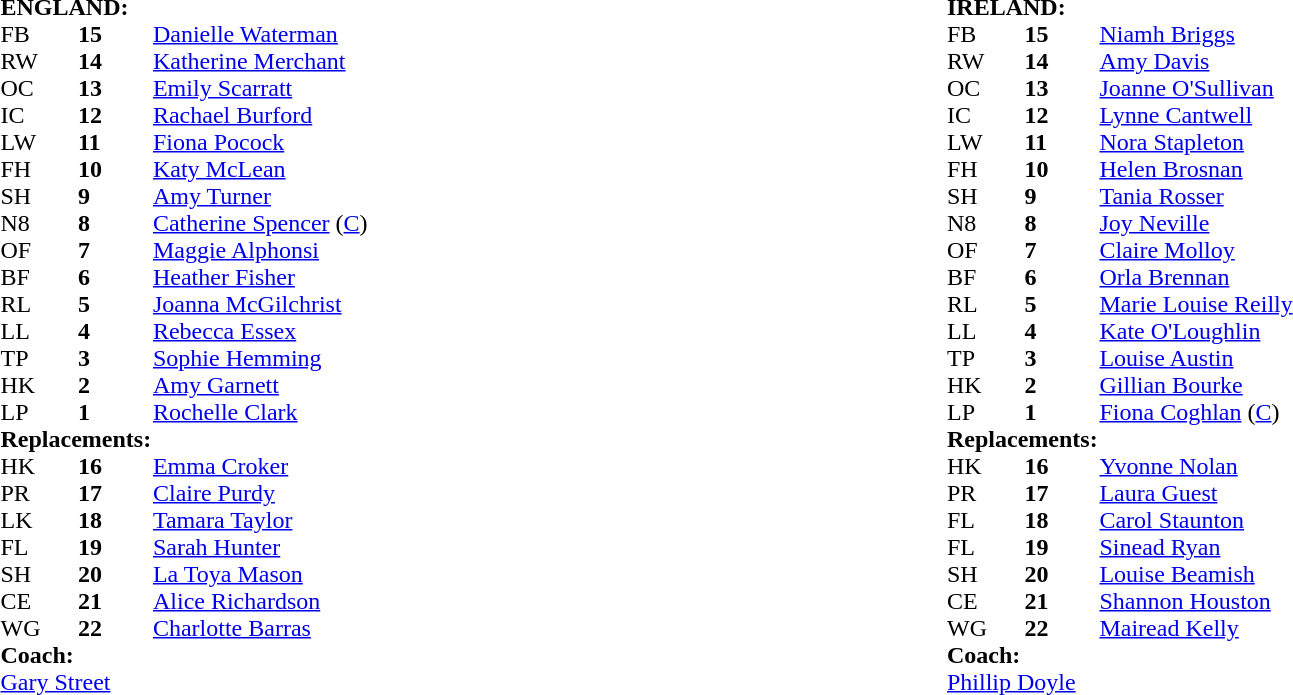<table style="width:100%">
<tr>
<td width="50%"><br><table cellspacing="0" cellpadding="0">
<tr>
<td colspan="4"><strong>ENGLAND:</strong></td>
</tr>
<tr>
<th width="4%"></th>
<th width="4%"></th>
<th width="21%"></th>
<th width="21%"></th>
</tr>
<tr>
<td>FB</td>
<td><strong>15</strong></td>
<td><a href='#'>Danielle Waterman</a></td>
</tr>
<tr>
<td>RW</td>
<td><strong>14</strong></td>
<td><a href='#'>Katherine Merchant</a></td>
<td></td>
</tr>
<tr>
<td>OC</td>
<td><strong>13</strong></td>
<td><a href='#'>Emily Scarratt</a></td>
</tr>
<tr>
<td>IC</td>
<td><strong>12</strong></td>
<td><a href='#'>Rachael Burford</a></td>
<td></td>
</tr>
<tr>
<td>LW</td>
<td><strong>11</strong></td>
<td><a href='#'>Fiona Pocock</a></td>
</tr>
<tr>
<td>FH</td>
<td><strong>10</strong></td>
<td><a href='#'>Katy McLean</a></td>
</tr>
<tr>
<td>SH</td>
<td><strong>9</strong></td>
<td><a href='#'>Amy Turner</a></td>
<td></td>
</tr>
<tr>
<td>N8</td>
<td><strong>8</strong></td>
<td><a href='#'>Catherine Spencer</a> (<a href='#'>C</a>)</td>
</tr>
<tr>
<td>OF</td>
<td><strong>7</strong></td>
<td><a href='#'>Maggie Alphonsi</a></td>
</tr>
<tr>
<td>BF</td>
<td><strong>6</strong></td>
<td><a href='#'>Heather Fisher</a></td>
<td></td>
</tr>
<tr>
<td>RL</td>
<td><strong>5</strong></td>
<td><a href='#'>Joanna McGilchrist</a></td>
</tr>
<tr>
<td>LL</td>
<td><strong>4</strong></td>
<td><a href='#'>Rebecca Essex</a></td>
<td></td>
</tr>
<tr>
<td>TP</td>
<td><strong>3</strong></td>
<td><a href='#'>Sophie Hemming</a></td>
</tr>
<tr>
<td>HK</td>
<td><strong>2</strong></td>
<td><a href='#'>Amy Garnett</a></td>
<td></td>
</tr>
<tr>
<td>LP</td>
<td><strong>1</strong></td>
<td><a href='#'>Rochelle Clark</a></td>
<td></td>
</tr>
<tr>
<td colspan=4><strong>Replacements:</strong></td>
</tr>
<tr>
<td>HK</td>
<td><strong>16</strong></td>
<td><a href='#'>Emma Croker</a></td>
<td></td>
</tr>
<tr>
<td>PR</td>
<td><strong>17</strong></td>
<td><a href='#'>Claire Purdy</a></td>
<td></td>
</tr>
<tr>
<td>LK</td>
<td><strong>18</strong></td>
<td><a href='#'>Tamara Taylor</a></td>
<td></td>
</tr>
<tr>
<td>FL</td>
<td><strong>19</strong></td>
<td><a href='#'>Sarah Hunter</a></td>
<td></td>
</tr>
<tr>
<td>SH</td>
<td><strong>20</strong></td>
<td><a href='#'>La Toya Mason</a></td>
<td></td>
</tr>
<tr>
<td>CE</td>
<td><strong>21</strong></td>
<td><a href='#'>Alice Richardson</a></td>
<td></td>
</tr>
<tr>
<td>WG</td>
<td><strong>22</strong></td>
<td><a href='#'>Charlotte Barras</a></td>
<td></td>
</tr>
<tr>
<td colspan="4"><strong>Coach:</strong></td>
</tr>
<tr>
<td colspan="4"> <a href='#'>Gary Street</a></td>
</tr>
<tr>
</tr>
</table>
</td>
<td width="50%"><br><table cellspacing="0" cellpadding="0">
<tr>
<td colspan="4"><strong>IRELAND:</strong></td>
</tr>
<tr>
<th width="4%"></th>
<th width="4%"></th>
<th width="21%"></th>
<th width="21%"></th>
</tr>
<tr>
<td>FB</td>
<td><strong>15</strong></td>
<td><a href='#'>Niamh Briggs</a></td>
</tr>
<tr>
<td>RW</td>
<td><strong>14</strong></td>
<td><a href='#'>Amy Davis</a></td>
</tr>
<tr>
<td>OC</td>
<td><strong>13</strong></td>
<td><a href='#'>Joanne O'Sullivan</a></td>
</tr>
<tr>
<td>IC</td>
<td><strong>12</strong></td>
<td><a href='#'>Lynne Cantwell</a></td>
<td></td>
</tr>
<tr>
<td>LW</td>
<td><strong>11</strong></td>
<td><a href='#'>Nora Stapleton</a></td>
</tr>
<tr>
<td>FH</td>
<td><strong>10</strong></td>
<td><a href='#'>Helen Brosnan</a></td>
</tr>
<tr>
<td>SH</td>
<td><strong>9</strong></td>
<td><a href='#'>Tania Rosser</a></td>
</tr>
<tr>
<td>N8</td>
<td><strong>8</strong></td>
<td><a href='#'>Joy Neville</a></td>
<td></td>
</tr>
<tr>
<td>OF</td>
<td><strong>7</strong></td>
<td><a href='#'>Claire Molloy</a></td>
</tr>
<tr>
<td>BF</td>
<td><strong>6</strong></td>
<td><a href='#'>Orla Brennan</a></td>
</tr>
<tr>
<td>RL</td>
<td><strong>5</strong></td>
<td><a href='#'>Marie Louise Reilly</a></td>
</tr>
<tr>
<td>LL</td>
<td><strong>4</strong></td>
<td><a href='#'>Kate O'Loughlin</a></td>
</tr>
<tr>
<td>TP</td>
<td><strong>3</strong></td>
<td><a href='#'>Louise Austin</a></td>
<td></td>
</tr>
<tr>
<td>HK</td>
<td><strong>2</strong></td>
<td><a href='#'>Gillian Bourke</a></td>
</tr>
<tr>
<td>LP</td>
<td><strong>1</strong></td>
<td><a href='#'>Fiona Coghlan</a> (<a href='#'>C</a>)</td>
<td></td>
</tr>
<tr>
<td colspan=4><strong>Replacements:</strong></td>
</tr>
<tr>
<td>HK</td>
<td><strong>16</strong></td>
<td><a href='#'>Yvonne Nolan</a></td>
<td></td>
</tr>
<tr>
<td>PR</td>
<td><strong>17</strong></td>
<td><a href='#'>Laura Guest</a></td>
<td></td>
</tr>
<tr>
<td>FL</td>
<td><strong>18</strong></td>
<td><a href='#'>Carol Staunton</a></td>
</tr>
<tr>
<td>FL</td>
<td><strong>19</strong></td>
<td><a href='#'>Sinead Ryan</a></td>
<td></td>
</tr>
<tr>
<td>SH</td>
<td><strong>20</strong></td>
<td><a href='#'>Louise Beamish</a></td>
</tr>
<tr>
<td>CE</td>
<td><strong>21</strong></td>
<td><a href='#'>Shannon Houston</a></td>
<td></td>
</tr>
<tr>
<td>WG</td>
<td><strong>22</strong></td>
<td><a href='#'>Mairead Kelly</a></td>
</tr>
<tr>
<td colspan="4"><strong>Coach:</strong></td>
</tr>
<tr>
<td colspan="4"> <a href='#'>Phillip Doyle</a></td>
</tr>
<tr>
</tr>
</table>
</td>
</tr>
</table>
